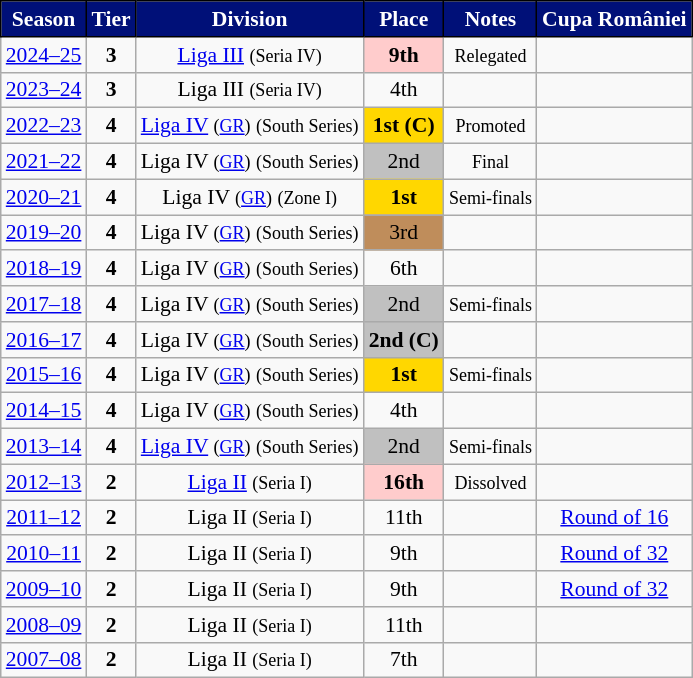<table class="wikitable" style="text-align:center; font-size:90%">
<tr>
<th style="background:#001078;color:#FFFFFF;border:1px solid #000000">Season</th>
<th style="background:#001078;color:#FFFFFF;border:1px solid #000000">Tier</th>
<th style="background:#001078;color:#FFFFFF;border:1px solid #000000">Division</th>
<th style="background:#001078;color:#FFFFFF;border:1px solid #000000">Place</th>
<th style="background:#001078;color:#FFFFFF;border:1px solid #000000">Notes</th>
<th style="background:#001078;color:#FFFFFF;border:1px solid #000000">Cupa României</th>
</tr>
<tr>
<td><a href='#'>2024–25</a></td>
<td><strong>3</strong></td>
<td><a href='#'>Liga III</a> <small>(Seria IV)</small></td>
<td align=center bgcolor=#FFCCCC><strong>9th</strong></td>
<td><small>Relegated</small></td>
<td></td>
</tr>
<tr>
<td><a href='#'>2023–24</a></td>
<td><strong>3</strong></td>
<td>Liga III <small>(Seria IV)</small></td>
<td>4th</td>
<td></td>
<td></td>
</tr>
<tr>
<td><a href='#'>2022–23</a></td>
<td><strong>4</strong></td>
<td><a href='#'>Liga IV</a> <small>(<a href='#'>GR</a>)</small> <small>(South Series)</small></td>
<td align=center bgcolor=gold><strong>1st (C)</strong></td>
<td><small>Promoted</small></td>
<td></td>
</tr>
<tr>
<td><a href='#'>2021–22</a></td>
<td><strong>4</strong></td>
<td>Liga IV <small>(<a href='#'>GR</a>)</small> <small>(South Series)</small></td>
<td align=center bgcolor=silver>2nd</td>
<td><small>Final</small></td>
<td></td>
</tr>
<tr>
<td><a href='#'>2020–21</a></td>
<td><strong>4</strong></td>
<td>Liga IV <small>(<a href='#'>GR</a>)</small> <small>(Zone I)</small></td>
<td align=center bgcolor=gold><strong>1st</strong></td>
<td><small>Semi-finals</small></td>
<td></td>
</tr>
<tr>
<td><a href='#'>2019–20</a></td>
<td><strong>4</strong></td>
<td>Liga IV <small>(<a href='#'>GR</a>)</small> <small>(South Series)</small></td>
<td align=center bgcolor=#BF8D5B>3rd</td>
<td></td>
<td></td>
</tr>
<tr>
<td><a href='#'>2018–19</a></td>
<td><strong>4</strong></td>
<td>Liga IV <small>(<a href='#'>GR</a>)</small> <small>(South Series)</small></td>
<td>6th</td>
<td></td>
<td></td>
</tr>
<tr>
<td><a href='#'>2017–18</a></td>
<td><strong>4</strong></td>
<td>Liga IV <small>(<a href='#'>GR</a>)</small> <small>(South Series)</small></td>
<td align=center bgcolor=silver>2nd</td>
<td><small>Semi-finals</small></td>
<td></td>
</tr>
<tr>
<td><a href='#'>2016–17</a></td>
<td><strong>4</strong></td>
<td>Liga IV <small>(<a href='#'>GR</a>)</small> <small>(South Series)</small></td>
<td align=center bgcolor=silver><strong>2nd (C)</strong></td>
<td></td>
<td></td>
</tr>
<tr>
<td><a href='#'>2015–16</a></td>
<td><strong>4</strong></td>
<td>Liga IV <small>(<a href='#'>GR</a>)</small> <small>(South Series)</small></td>
<td align=center bgcolor=gold><strong>1st</strong></td>
<td><small>Semi-finals</small></td>
<td></td>
</tr>
<tr>
<td><a href='#'>2014–15</a></td>
<td><strong>4</strong></td>
<td>Liga IV <small>(<a href='#'>GR</a>)</small> <small>(South Series)</small></td>
<td>4th</td>
<td></td>
<td></td>
</tr>
<tr>
<td><a href='#'>2013–14</a></td>
<td><strong>4</strong></td>
<td><a href='#'>Liga IV</a> <small>(<a href='#'>GR</a>)</small> <small>(South Series)</small></td>
<td align=center bgcolor=silver>2nd</td>
<td><small>Semi-finals</small></td>
<td></td>
</tr>
<tr>
<td><a href='#'>2012–13</a></td>
<td><strong>2</strong></td>
<td><a href='#'>Liga II</a> <small>(Seria I)</small></td>
<td lign=center bgcolor=#FFCCCC><strong>16th</strong></td>
<td><small> Dissolved </small></td>
<td></td>
</tr>
<tr>
<td><a href='#'>2011–12</a></td>
<td><strong>2</strong></td>
<td>Liga II <small>(Seria I)</small></td>
<td>11th</td>
<td></td>
<td><a href='#'>Round of 16</a></td>
</tr>
<tr>
<td><a href='#'>2010–11</a></td>
<td><strong>2</strong></td>
<td>Liga II <small>(Seria I)</small></td>
<td>9th</td>
<td></td>
<td><a href='#'>Round of 32</a></td>
</tr>
<tr>
<td><a href='#'>2009–10</a></td>
<td><strong>2</strong></td>
<td>Liga II <small>(Seria I)</small></td>
<td>9th</td>
<td></td>
<td><a href='#'>Round of 32</a></td>
</tr>
<tr>
<td><a href='#'>2008–09</a></td>
<td><strong>2</strong></td>
<td>Liga II <small>(Seria I)</small></td>
<td>11th</td>
<td></td>
<td></td>
</tr>
<tr>
<td><a href='#'>2007–08</a></td>
<td><strong>2</strong></td>
<td>Liga II <small>(Seria I)</small></td>
<td>7th</td>
<td></td>
<td></td>
</tr>
</table>
